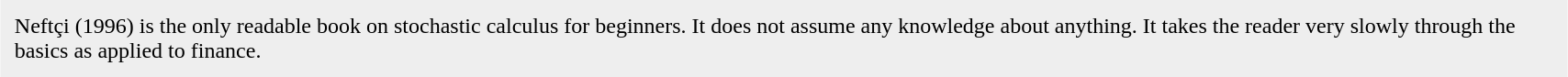<table border="0" cellpadding="10" cellspacing="0" align="center" width="90%" style="background-color: #EEEEEE;">
<tr>
<td>Neftçi (1996) is the only readable book on stochastic calculus for beginners.  It does not assume any knowledge about anything.  It takes the reader very slowly through the basics as applied to finance.</td>
</tr>
</table>
